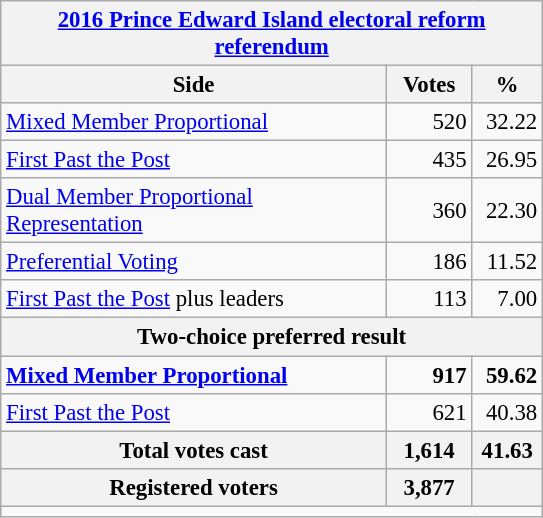<table class="wikitable" style="font-size: 95%; clear:both">
<tr style="background-color:#E9E9E9">
<th colspan=4><a href='#'>2016 Prince Edward Island electoral reform referendum</a></th>
</tr>
<tr style="background-color:#E9E9E9">
<th style="width: 250px">Side</th>
<th style="width: 50px">Votes</th>
<th style="width: 40px">%</th>
</tr>
<tr>
<td><a href='#'>Mixed Member Proportional</a></td>
<td align="right">520</td>
<td align="right">32.22</td>
</tr>
<tr>
<td><a href='#'>First Past the Post</a></td>
<td align="right">435</td>
<td align="right">26.95</td>
</tr>
<tr>
<td><a href='#'>Dual Member Proportional Representation</a></td>
<td align="right">360</td>
<td align="right">22.30</td>
</tr>
<tr>
<td><a href='#'>Preferential Voting</a></td>
<td align="right">186</td>
<td align="right">11.52</td>
</tr>
<tr>
<td><a href='#'>First Past the Post</a> plus leaders</td>
<td align="right">113</td>
<td align="right">7.00</td>
</tr>
<tr style="background-color:#E9E9E9">
<th colspan=4 align="left">Two-choice preferred result</th>
</tr>
<tr>
<td><strong><a href='#'>Mixed Member Proportional</a></strong></td>
<td align="right"><strong>917</strong></td>
<td align="right"><strong>59.62</strong></td>
</tr>
<tr>
<td><a href='#'>First Past the Post</a></td>
<td align="right">621</td>
<td align="right">40.38</td>
</tr>
<tr bgcolor="white">
<th align="center">Total votes cast</th>
<th align="right">1,614</th>
<th align="right">41.63</th>
</tr>
<tr bgcolor="white">
<th align="center">Registered voters</th>
<th align="right">3,877</th>
<th align="right"></th>
</tr>
<tr>
<td colspan=4 style="border-top:1px solid darkgray;"></td>
</tr>
</table>
